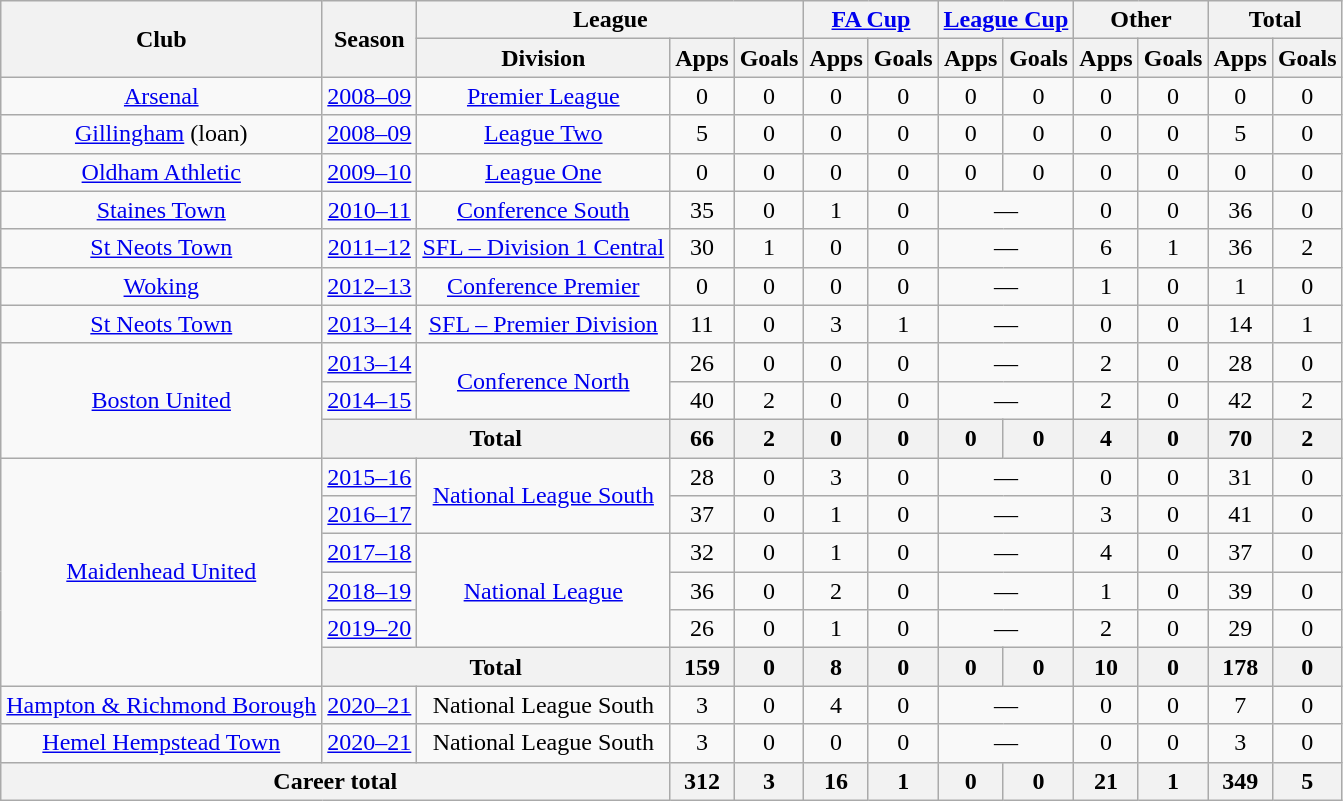<table class="wikitable" style="text-align:center">
<tr>
<th rowspan="2">Club</th>
<th rowspan="2">Season</th>
<th colspan="3">League</th>
<th colspan="2"><a href='#'>FA Cup</a></th>
<th colspan="2"><a href='#'>League Cup</a></th>
<th colspan="2">Other</th>
<th colspan="2">Total</th>
</tr>
<tr>
<th>Division</th>
<th>Apps</th>
<th>Goals</th>
<th>Apps</th>
<th>Goals</th>
<th>Apps</th>
<th>Goals</th>
<th>Apps</th>
<th>Goals</th>
<th>Apps</th>
<th>Goals</th>
</tr>
<tr>
<td><a href='#'>Arsenal</a></td>
<td><a href='#'>2008–09</a></td>
<td><a href='#'>Premier League</a></td>
<td>0</td>
<td>0</td>
<td>0</td>
<td>0</td>
<td>0</td>
<td>0</td>
<td>0</td>
<td>0</td>
<td>0</td>
<td>0</td>
</tr>
<tr>
<td><a href='#'>Gillingham</a> (loan)</td>
<td><a href='#'>2008–09</a></td>
<td><a href='#'>League Two</a></td>
<td>5</td>
<td>0</td>
<td>0</td>
<td>0</td>
<td>0</td>
<td>0</td>
<td>0</td>
<td>0</td>
<td>5</td>
<td>0</td>
</tr>
<tr>
<td><a href='#'>Oldham Athletic</a></td>
<td><a href='#'>2009–10</a></td>
<td><a href='#'>League One</a></td>
<td>0</td>
<td>0</td>
<td>0</td>
<td>0</td>
<td>0</td>
<td>0</td>
<td>0</td>
<td>0</td>
<td>0</td>
<td>0</td>
</tr>
<tr>
<td><a href='#'>Staines Town</a></td>
<td><a href='#'>2010–11</a></td>
<td><a href='#'>Conference South</a></td>
<td>35</td>
<td>0</td>
<td>1</td>
<td>0</td>
<td colspan="2">—</td>
<td>0</td>
<td>0</td>
<td>36</td>
<td>0</td>
</tr>
<tr>
<td><a href='#'>St Neots Town</a></td>
<td><a href='#'>2011–12</a></td>
<td><a href='#'>SFL – Division 1 Central</a></td>
<td>30</td>
<td>1</td>
<td>0</td>
<td>0</td>
<td colspan="2">—</td>
<td>6</td>
<td>1</td>
<td>36</td>
<td>2</td>
</tr>
<tr>
<td><a href='#'>Woking</a></td>
<td><a href='#'>2012–13</a></td>
<td><a href='#'>Conference Premier</a></td>
<td>0</td>
<td>0</td>
<td>0</td>
<td>0</td>
<td colspan="2">—</td>
<td>1</td>
<td>0</td>
<td>1</td>
<td>0</td>
</tr>
<tr>
<td><a href='#'>St Neots Town</a></td>
<td><a href='#'>2013–14</a></td>
<td><a href='#'>SFL – Premier Division</a></td>
<td>11</td>
<td>0</td>
<td>3</td>
<td>1</td>
<td colspan="2">—</td>
<td>0</td>
<td>0</td>
<td>14</td>
<td>1</td>
</tr>
<tr>
<td rowspan="3"><a href='#'>Boston United</a></td>
<td><a href='#'>2013–14</a></td>
<td rowspan="2"><a href='#'>Conference North</a></td>
<td>26</td>
<td>0</td>
<td>0</td>
<td>0</td>
<td colspan="2">—</td>
<td>2</td>
<td>0</td>
<td>28</td>
<td>0</td>
</tr>
<tr>
<td><a href='#'>2014–15</a></td>
<td>40</td>
<td>2</td>
<td>0</td>
<td>0</td>
<td colspan="2">—</td>
<td>2</td>
<td>0</td>
<td>42</td>
<td>2</td>
</tr>
<tr>
<th colspan="2">Total</th>
<th>66</th>
<th>2</th>
<th>0</th>
<th>0</th>
<th>0</th>
<th>0</th>
<th>4</th>
<th>0</th>
<th>70</th>
<th>2</th>
</tr>
<tr>
<td rowspan="6"><a href='#'>Maidenhead United</a></td>
<td><a href='#'>2015–16</a></td>
<td rowspan="2"><a href='#'>National League South</a></td>
<td>28</td>
<td>0</td>
<td>3</td>
<td>0</td>
<td colspan="2">—</td>
<td>0</td>
<td>0</td>
<td>31</td>
<td>0</td>
</tr>
<tr>
<td><a href='#'>2016–17</a></td>
<td>37</td>
<td>0</td>
<td>1</td>
<td>0</td>
<td colspan="2">—</td>
<td>3</td>
<td>0</td>
<td>41</td>
<td>0</td>
</tr>
<tr>
<td><a href='#'>2017–18</a></td>
<td rowspan="3"><a href='#'>National League</a></td>
<td>32</td>
<td>0</td>
<td>1</td>
<td>0</td>
<td colspan="2">—</td>
<td>4</td>
<td>0</td>
<td>37</td>
<td>0</td>
</tr>
<tr>
<td><a href='#'>2018–19</a></td>
<td>36</td>
<td>0</td>
<td>2</td>
<td>0</td>
<td colspan="2">—</td>
<td>1</td>
<td>0</td>
<td>39</td>
<td>0</td>
</tr>
<tr>
<td><a href='#'>2019–20</a></td>
<td>26</td>
<td>0</td>
<td>1</td>
<td>0</td>
<td colspan="2">—</td>
<td>2</td>
<td>0</td>
<td>29</td>
<td>0</td>
</tr>
<tr>
<th colspan="2">Total</th>
<th>159</th>
<th>0</th>
<th>8</th>
<th>0</th>
<th>0</th>
<th>0</th>
<th>10</th>
<th>0</th>
<th>178</th>
<th>0</th>
</tr>
<tr>
<td><a href='#'>Hampton & Richmond Borough</a></td>
<td><a href='#'>2020–21</a></td>
<td>National League South</td>
<td>3</td>
<td>0</td>
<td>4</td>
<td>0</td>
<td colspan="2">—</td>
<td>0</td>
<td>0</td>
<td>7</td>
<td>0</td>
</tr>
<tr>
<td><a href='#'>Hemel Hempstead Town</a></td>
<td><a href='#'>2020–21</a></td>
<td>National League South</td>
<td>3</td>
<td>0</td>
<td>0</td>
<td>0</td>
<td colspan="2">—</td>
<td>0</td>
<td>0</td>
<td>3</td>
<td>0</td>
</tr>
<tr>
<th colspan="3">Career total</th>
<th>312</th>
<th>3</th>
<th>16</th>
<th>1</th>
<th>0</th>
<th>0</th>
<th>21</th>
<th>1</th>
<th>349</th>
<th>5</th>
</tr>
</table>
